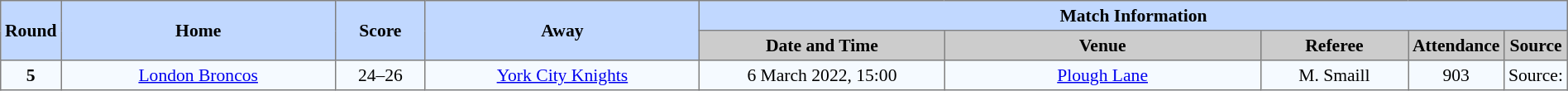<table border=1 style="border-collapse:collapse; font-size:90%; text-align:center;" cellpadding=3 cellspacing=0 width=100%>
<tr style="background:#c1d8ff;">
<th scope="col" rowspan=2 width=1%>Round</th>
<th scope="col" rowspan=2 width=19%>Home</th>
<th scope="col" rowspan=2 width=6%>Score</th>
<th scope="col" rowspan=2 width=19%>Away</th>
<th colspan=5>Match Information</th>
</tr>
<tr style="background:#cccccc;">
<th scope="col" width=17%>Date and Time</th>
<th scope="col" width=22%>Venue</th>
<th scope="col" width=10%>Referee</th>
<th scope="col" width=7%>Attendance</th>
<th scope="col" width=7%>Source</th>
</tr>
<tr style="background:#f5faff;">
<td><strong>5</strong></td>
<td> <a href='#'>London Broncos</a></td>
<td>24–26</td>
<td> <a href='#'>York City Knights</a></td>
<td>6 March 2022, 15:00</td>
<td><a href='#'>Plough Lane</a></td>
<td>M. Smaill</td>
<td>903</td>
<td>Source:</td>
</tr>
</table>
